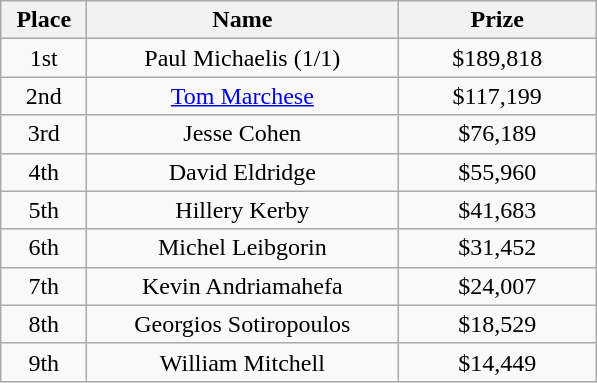<table class="wikitable">
<tr>
<th width="50">Place</th>
<th width="200">Name</th>
<th width="125">Prize</th>
</tr>
<tr>
<td align = "center">1st</td>
<td align = "center">Paul Michaelis (1/1)</td>
<td align = "center">$189,818</td>
</tr>
<tr>
<td align = "center">2nd</td>
<td align = "center"><a href='#'>Tom Marchese</a></td>
<td align = "center">$117,199</td>
</tr>
<tr>
<td align = "center">3rd</td>
<td align = "center">Jesse Cohen</td>
<td align = "center">$76,189</td>
</tr>
<tr>
<td align = "center">4th</td>
<td align = "center">David Eldridge</td>
<td align = "center">$55,960</td>
</tr>
<tr>
<td align = "center">5th</td>
<td align = "center">Hillery Kerby</td>
<td align = "center">$41,683</td>
</tr>
<tr>
<td align = "center">6th</td>
<td align = "center">Michel Leibgorin</td>
<td align = "center">$31,452</td>
</tr>
<tr>
<td align = "center">7th</td>
<td align = "center">Kevin Andriamahefa</td>
<td align = "center">$24,007</td>
</tr>
<tr>
<td align = "center">8th</td>
<td align = "center">Georgios Sotiropoulos</td>
<td align = "center">$18,529</td>
</tr>
<tr>
<td align = "center">9th</td>
<td align = "center">William Mitchell</td>
<td align = "center">$14,449</td>
</tr>
</table>
